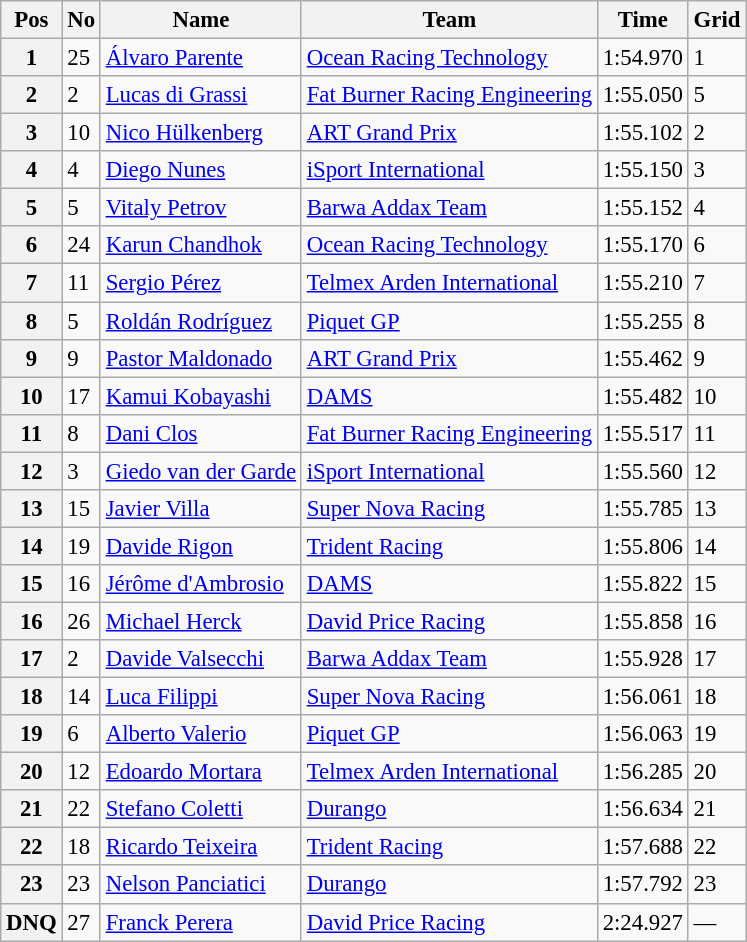<table class="wikitable" style="font-size: 95%">
<tr>
<th>Pos</th>
<th>No</th>
<th>Name</th>
<th>Team</th>
<th>Time</th>
<th>Grid</th>
</tr>
<tr>
<th>1</th>
<td>25</td>
<td> <a href='#'>Álvaro Parente</a></td>
<td><a href='#'>Ocean Racing Technology</a></td>
<td>1:54.970</td>
<td>1</td>
</tr>
<tr>
<th>2</th>
<td>2</td>
<td> <a href='#'>Lucas di Grassi</a></td>
<td><a href='#'>Fat Burner Racing Engineering</a></td>
<td>1:55.050</td>
<td>5</td>
</tr>
<tr>
<th>3</th>
<td>10</td>
<td> <a href='#'>Nico Hülkenberg</a></td>
<td><a href='#'>ART Grand Prix</a></td>
<td>1:55.102</td>
<td>2</td>
</tr>
<tr>
<th>4</th>
<td>4</td>
<td> <a href='#'>Diego Nunes</a></td>
<td><a href='#'>iSport International</a></td>
<td>1:55.150</td>
<td>3</td>
</tr>
<tr>
<th>5</th>
<td>5</td>
<td> <a href='#'>Vitaly Petrov</a></td>
<td><a href='#'>Barwa Addax Team</a></td>
<td>1:55.152</td>
<td>4</td>
</tr>
<tr>
<th>6</th>
<td>24</td>
<td> <a href='#'>Karun Chandhok</a></td>
<td><a href='#'>Ocean Racing Technology</a></td>
<td>1:55.170</td>
<td>6</td>
</tr>
<tr>
<th>7</th>
<td>11</td>
<td> <a href='#'>Sergio Pérez</a></td>
<td><a href='#'>Telmex Arden International</a></td>
<td>1:55.210</td>
<td>7</td>
</tr>
<tr>
<th>8</th>
<td>5</td>
<td> <a href='#'>Roldán Rodríguez</a></td>
<td><a href='#'>Piquet GP</a></td>
<td>1:55.255</td>
<td>8</td>
</tr>
<tr>
<th>9</th>
<td>9</td>
<td> <a href='#'>Pastor Maldonado</a></td>
<td><a href='#'>ART Grand Prix</a></td>
<td>1:55.462</td>
<td>9</td>
</tr>
<tr>
<th>10</th>
<td>17</td>
<td> <a href='#'>Kamui Kobayashi</a></td>
<td><a href='#'>DAMS</a></td>
<td>1:55.482</td>
<td>10</td>
</tr>
<tr>
<th>11</th>
<td>8</td>
<td> <a href='#'>Dani Clos</a></td>
<td><a href='#'>Fat Burner Racing Engineering</a></td>
<td>1:55.517</td>
<td>11</td>
</tr>
<tr>
<th>12</th>
<td>3</td>
<td> <a href='#'>Giedo van der Garde</a></td>
<td><a href='#'>iSport International</a></td>
<td>1:55.560</td>
<td>12</td>
</tr>
<tr>
<th>13</th>
<td>15</td>
<td> <a href='#'>Javier Villa</a></td>
<td><a href='#'>Super Nova Racing</a></td>
<td>1:55.785</td>
<td>13</td>
</tr>
<tr>
<th>14</th>
<td>19</td>
<td> <a href='#'>Davide Rigon</a></td>
<td><a href='#'>Trident Racing</a></td>
<td>1:55.806</td>
<td>14</td>
</tr>
<tr>
<th>15</th>
<td>16</td>
<td> <a href='#'>Jérôme d'Ambrosio</a></td>
<td><a href='#'>DAMS</a></td>
<td>1:55.822</td>
<td>15</td>
</tr>
<tr>
<th>16</th>
<td>26</td>
<td> <a href='#'>Michael Herck</a></td>
<td><a href='#'>David Price Racing</a></td>
<td>1:55.858</td>
<td>16</td>
</tr>
<tr>
<th>17</th>
<td>2</td>
<td> <a href='#'>Davide Valsecchi</a></td>
<td><a href='#'>Barwa Addax Team</a></td>
<td>1:55.928</td>
<td>17</td>
</tr>
<tr>
<th>18</th>
<td>14</td>
<td> <a href='#'>Luca Filippi</a></td>
<td><a href='#'>Super Nova Racing</a></td>
<td>1:56.061</td>
<td>18</td>
</tr>
<tr>
<th>19</th>
<td>6</td>
<td> <a href='#'>Alberto Valerio</a></td>
<td><a href='#'>Piquet GP</a></td>
<td>1:56.063</td>
<td>19</td>
</tr>
<tr>
<th>20</th>
<td>12</td>
<td> <a href='#'>Edoardo Mortara</a></td>
<td><a href='#'>Telmex Arden International</a></td>
<td>1:56.285</td>
<td>20</td>
</tr>
<tr>
<th>21</th>
<td>22</td>
<td> <a href='#'>Stefano Coletti</a></td>
<td><a href='#'>Durango</a></td>
<td>1:56.634</td>
<td>21</td>
</tr>
<tr>
<th>22</th>
<td>18</td>
<td> <a href='#'>Ricardo Teixeira</a></td>
<td><a href='#'>Trident Racing</a></td>
<td>1:57.688</td>
<td>22</td>
</tr>
<tr>
<th>23</th>
<td>23</td>
<td> <a href='#'>Nelson Panciatici</a></td>
<td><a href='#'>Durango</a></td>
<td>1:57.792</td>
<td>23</td>
</tr>
<tr>
<th>DNQ</th>
<td>27</td>
<td> <a href='#'>Franck Perera</a></td>
<td><a href='#'>David Price Racing</a></td>
<td>2:24.927</td>
<td>—</td>
</tr>
</table>
